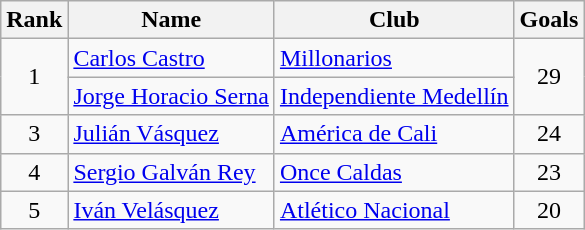<table class="wikitable" border="1">
<tr>
<th>Rank</th>
<th>Name</th>
<th>Club</th>
<th>Goals</th>
</tr>
<tr>
<td rowspan=2 align=center>1</td>
<td> <a href='#'>Carlos Castro</a></td>
<td><a href='#'>Millonarios</a></td>
<td rowspan=2 align=center>29</td>
</tr>
<tr>
<td> <a href='#'>Jorge Horacio Serna</a></td>
<td><a href='#'>Independiente Medellín</a></td>
</tr>
<tr>
<td align=center>3</td>
<td> <a href='#'>Julián Vásquez</a></td>
<td><a href='#'>América de Cali</a></td>
<td align=center>24</td>
</tr>
<tr>
<td align=center>4</td>
<td> <a href='#'>Sergio Galván Rey</a></td>
<td><a href='#'>Once Caldas</a></td>
<td align=center>23</td>
</tr>
<tr>
<td align=center>5</td>
<td> <a href='#'>Iván Velásquez</a></td>
<td><a href='#'>Atlético Nacional</a></td>
<td align=center>20</td>
</tr>
</table>
